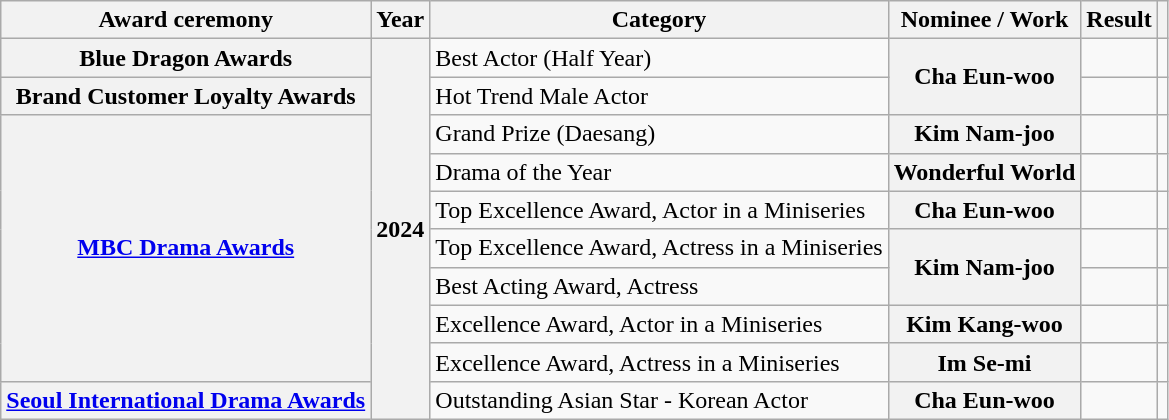<table class="wikitable plainrowheaders sortable">
<tr>
<th scope="col">Award ceremony</th>
<th scope="col">Year</th>
<th scope="col">Category</th>
<th scope="col">Nominee / Work</th>
<th scope="col">Result</th>
<th scope="col" class="unsortable"></th>
</tr>
<tr>
<th scope="row">Blue Dragon Awards</th>
<th scope="row"  rowspan="10">2024</th>
<td>Best Actor (Half Year)</td>
<th scope="row"  rowspan="2">Cha Eun-woo</th>
<td></td>
<td style="text-align:center"></td>
</tr>
<tr>
<th scope="row">Brand Customer Loyalty Awards</th>
<td>Hot Trend Male Actor</td>
<td></td>
<td style="text-align:center"></td>
</tr>
<tr>
<th scope="row" rowspan="7"><a href='#'>MBC Drama Awards</a></th>
<td>Grand Prize (Daesang)</td>
<th scope="row">Kim Nam-joo</th>
<td></td>
<td style="text-align:center"></td>
</tr>
<tr>
<td>Drama of the Year</td>
<th scope="row">Wonderful World</th>
<td></td>
<td style="text-align:center"></td>
</tr>
<tr>
<td>Top Excellence Award, Actor in a Miniseries</td>
<th scope="row">Cha Eun-woo</th>
<td></td>
<td style="text-align:center"></td>
</tr>
<tr>
<td>Top Excellence Award, Actress in a Miniseries</td>
<th scope="row"  rowspan="2">Kim Nam-joo</th>
<td></td>
<td style="text-align:center"></td>
</tr>
<tr>
<td>Best Acting Award, Actress</td>
<td></td>
<td style="text-align:center"></td>
</tr>
<tr>
<td>Excellence Award, Actor in a Miniseries</td>
<th scope="row">Kim Kang-woo</th>
<td></td>
<td style="text-align:center"></td>
</tr>
<tr>
<td>Excellence Award, Actress in a Miniseries</td>
<th scope="row">Im Se-mi</th>
<td></td>
<td style="text-align:center"></td>
</tr>
<tr>
<th scope="row"><a href='#'>Seoul International Drama Awards</a></th>
<td>Outstanding Asian Star - Korean Actor</td>
<th scope="row">Cha Eun-woo</th>
<td></td>
<td style="text-align:center"></td>
</tr>
</table>
